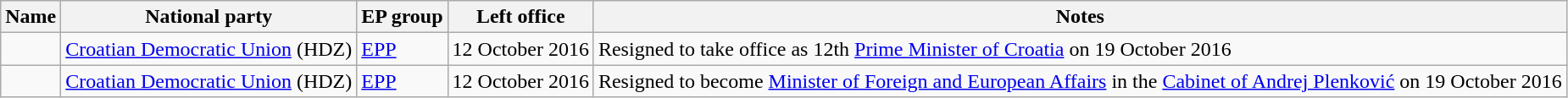<table class="sortable wikitable">
<tr>
<th>Name</th>
<th>National party</th>
<th>EP group</th>
<th>Left office</th>
<th>Notes</th>
</tr>
<tr>
<td></td>
<td> <a href='#'>Croatian Democratic Union</a> (HDZ)</td>
<td> <a href='#'>EPP</a></td>
<td>12 October 2016</td>
<td>Resigned to take office as 12th <a href='#'>Prime Minister of Croatia</a> on 19 October 2016</td>
</tr>
<tr>
<td></td>
<td> <a href='#'>Croatian Democratic Union</a> (HDZ)</td>
<td> <a href='#'>EPP</a></td>
<td>12 October 2016</td>
<td>Resigned to become <a href='#'>Minister of Foreign and European Affairs</a> in the <a href='#'>Cabinet of Andrej Plenković</a> on 19 October 2016</td>
</tr>
</table>
